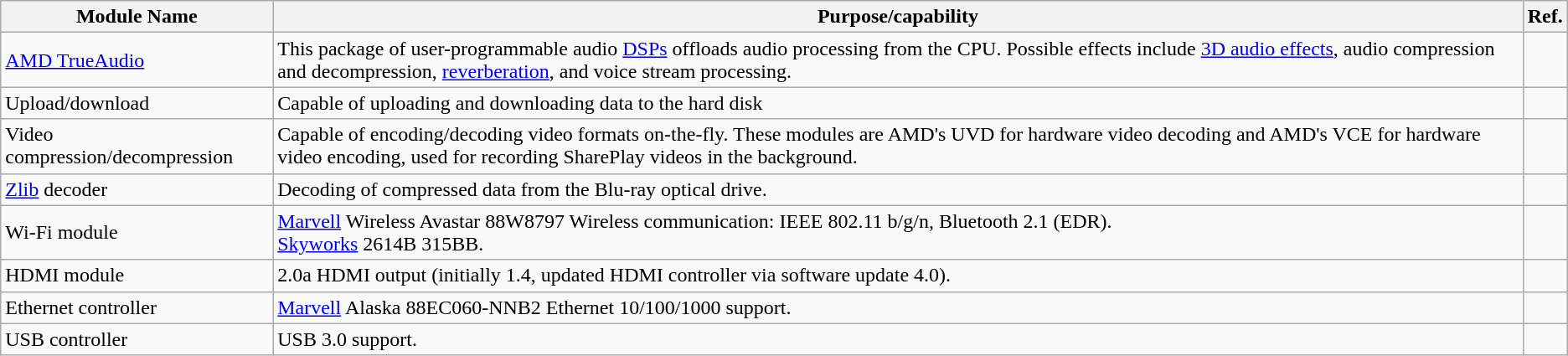<table class="wikitable">
<tr>
<th>Module Name</th>
<th>Purpose/capability</th>
<th>Ref.</th>
</tr>
<tr>
<td><a href='#'>AMD TrueAudio</a></td>
<td>This package of user-programmable audio <a href='#'>DSPs</a> offloads audio processing from the CPU. Possible effects include <a href='#'>3D audio effects</a>, audio compression and decompression, <a href='#'>reverberation</a>, and voice stream processing.</td>
<td></td>
</tr>
<tr>
<td>Upload/download</td>
<td>Capable of uploading and downloading data to the hard disk</td>
<td></td>
</tr>
<tr>
<td>Video compression/decompression</td>
<td>Capable of encoding/decoding video formats on-the-fly. These modules are AMD's UVD for hardware video decoding and AMD's VCE for hardware video encoding, used for recording SharePlay videos in the background. </td>
<td></td>
</tr>
<tr>
<td><a href='#'>Zlib</a> decoder</td>
<td>Decoding of compressed data from the Blu-ray optical drive.</td>
<td></td>
</tr>
<tr>
<td>Wi-Fi module</td>
<td><a href='#'>Marvell</a> Wireless Avastar 88W8797 Wireless communication: IEEE 802.11 b/g/n, Bluetooth 2.1 (EDR).<br><a href='#'>Skyworks</a> 2614B 315BB.</td>
<td></td>
</tr>
<tr>
<td>HDMI module</td>
<td>2.0a HDMI output (initially 1.4, updated HDMI controller via software update 4.0).</td>
<td></td>
</tr>
<tr>
<td>Ethernet controller</td>
<td><a href='#'>Marvell</a> Alaska 88EC060-NNB2 Ethernet 10/100/1000 support.</td>
<td></td>
</tr>
<tr>
<td>USB controller</td>
<td>USB 3.0 support.</td>
<td></td>
</tr>
</table>
